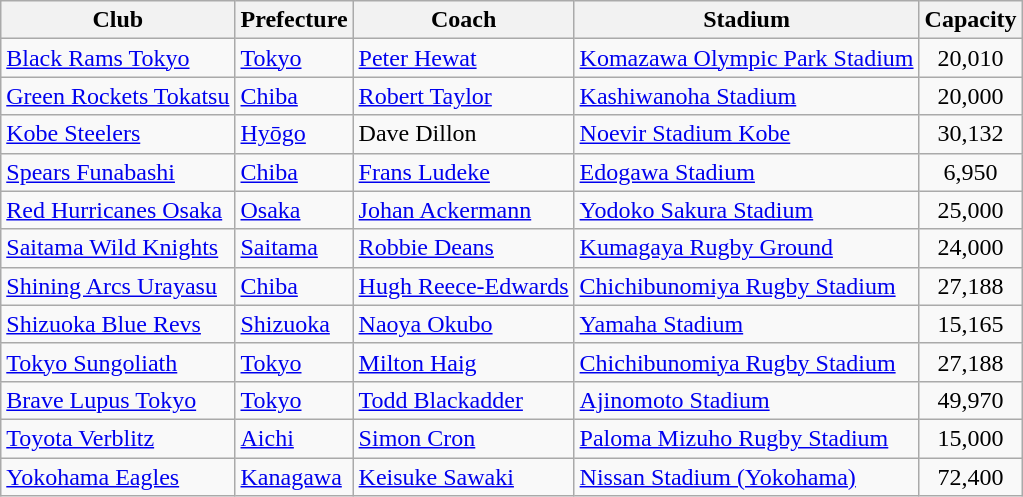<table class="wikitable">
<tr>
<th>Club</th>
<th>Prefecture</th>
<th>Coach</th>
<th>Stadium</th>
<th>Capacity</th>
</tr>
<tr>
<td><a href='#'>Black Rams Tokyo</a><br></td>
<td><a href='#'>Tokyo</a></td>
<td> <a href='#'>Peter Hewat</a></td>
<td><a href='#'>Komazawa Olympic Park Stadium</a></td>
<td align=center>20,010</td>
</tr>
<tr>
<td><a href='#'>Green Rockets Tokatsu</a><br></td>
<td><a href='#'>Chiba</a></td>
<td> <a href='#'>Robert Taylor</a></td>
<td><a href='#'>Kashiwanoha Stadium</a></td>
<td align=center>20,000</td>
</tr>
<tr>
<td><a href='#'>Kobe Steelers</a><br></td>
<td><a href='#'>Hyōgo</a></td>
<td> Dave Dillon</td>
<td><a href='#'>Noevir Stadium Kobe</a></td>
<td align=center>30,132</td>
</tr>
<tr>
<td><a href='#'>Spears Funabashi</a><br></td>
<td><a href='#'>Chiba</a></td>
<td> <a href='#'>Frans Ludeke</a></td>
<td><a href='#'>Edogawa Stadium</a></td>
<td align=center>6,950</td>
</tr>
<tr>
<td><a href='#'>Red Hurricanes Osaka</a><br></td>
<td><a href='#'>Osaka</a></td>
<td> <a href='#'>Johan Ackermann</a></td>
<td><a href='#'>Yodoko Sakura Stadium</a></td>
<td align=center>25,000</td>
</tr>
<tr>
<td><a href='#'>Saitama Wild Knights</a><br></td>
<td><a href='#'>Saitama</a></td>
<td> <a href='#'>Robbie Deans</a></td>
<td><a href='#'>Kumagaya Rugby Ground</a></td>
<td align=center>24,000</td>
</tr>
<tr>
<td><a href='#'>Shining Arcs Urayasu</a><br></td>
<td><a href='#'>Chiba</a></td>
<td> <a href='#'>Hugh Reece-Edwards</a></td>
<td><a href='#'>Chichibunomiya Rugby Stadium</a></td>
<td align=center>27,188</td>
</tr>
<tr>
<td><a href='#'>Shizuoka Blue Revs</a><br></td>
<td><a href='#'>Shizuoka</a></td>
<td> <a href='#'>Naoya Okubo</a></td>
<td><a href='#'>Yamaha Stadium</a></td>
<td align=center>15,165</td>
</tr>
<tr>
<td><a href='#'>Tokyo Sungoliath</a><br></td>
<td><a href='#'>Tokyo</a></td>
<td> <a href='#'>Milton Haig</a></td>
<td><a href='#'>Chichibunomiya Rugby Stadium</a></td>
<td align=center>27,188</td>
</tr>
<tr>
<td><a href='#'>Brave Lupus Tokyo</a><br></td>
<td><a href='#'>Tokyo</a></td>
<td> <a href='#'>Todd Blackadder</a></td>
<td><a href='#'>Ajinomoto Stadium</a></td>
<td align=center>49,970</td>
</tr>
<tr>
<td><a href='#'>Toyota Verblitz</a><br></td>
<td><a href='#'>Aichi</a></td>
<td> <a href='#'>Simon Cron</a></td>
<td><a href='#'>Paloma Mizuho Rugby Stadium</a></td>
<td align=center>15,000</td>
</tr>
<tr>
<td><a href='#'>Yokohama Eagles</a><br></td>
<td><a href='#'>Kanagawa</a></td>
<td> <a href='#'>Keisuke Sawaki</a></td>
<td><a href='#'>Nissan Stadium (Yokohama)</a></td>
<td align=center>72,400</td>
</tr>
</table>
